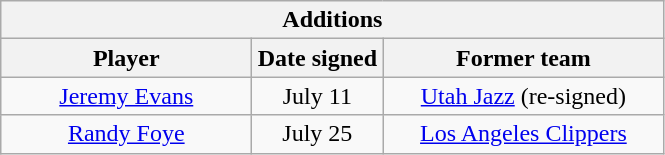<table class="wikitable" style="text-align:center">
<tr>
<th colspan=3>Additions</th>
</tr>
<tr>
<th style="width:160px">Player</th>
<th style="width:80px">Date signed</th>
<th style="width:180px">Former team</th>
</tr>
<tr>
<td><a href='#'>Jeremy Evans</a></td>
<td>July 11</td>
<td><a href='#'>Utah Jazz</a> (re-signed)</td>
</tr>
<tr>
<td><a href='#'>Randy Foye</a></td>
<td>July 25</td>
<td><a href='#'>Los Angeles Clippers</a></td>
</tr>
</table>
